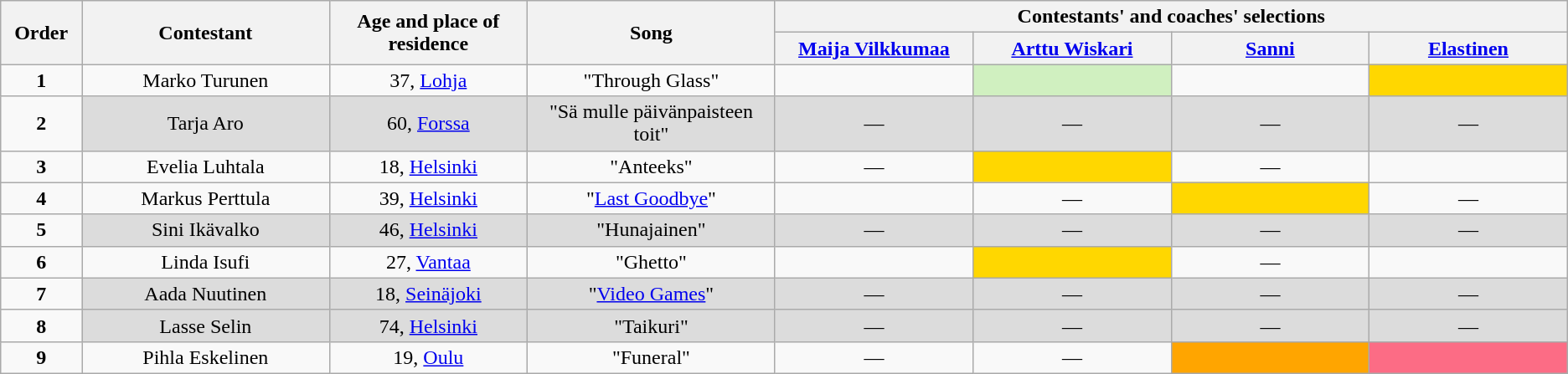<table class="wikitable" style="text-align:center;">
<tr>
<th rowspan="2" scope="col" style="width:02%;">Order</th>
<th rowspan="2" scope="col" style="width:10%;">Contestant</th>
<th rowspan="2" scope="col" style="width:08%;">Age and place of residence</th>
<th rowspan="2" scope="col" style="width:10%;">Song</th>
<th colspan="4" scope="col" style="width:20%;">Contestants' and coaches' selections</th>
</tr>
<tr>
<th style="width:08%;"><a href='#'>Maija Vilkkumaa</a></th>
<th style="width:08%;"><a href='#'>Arttu Wiskari</a></th>
<th style="width:08%;"><a href='#'>Sanni</a></th>
<th style="width:08%;"><a href='#'>Elastinen</a></th>
</tr>
<tr>
<td><strong>1</strong></td>
<td>Marko Turunen</td>
<td>37, <a href='#'>Lohja</a></td>
<td>"Through Glass"</td>
<td><strong></strong></td>
<td bgcolor="#d0f0c0"><strong></strong></td>
<td><strong></strong></td>
<td bgcolor="gold"><strong></strong></td>
</tr>
<tr>
<td><strong>2</strong></td>
<td style="background:#DCDCDC;">Tarja Aro</td>
<td style="background:#DCDCDC;">60, <a href='#'>Forssa</a></td>
<td style="background:#DCDCDC;">"Sä mulle päivänpaisteen toit"</td>
<td style="background:#DCDCDC;">—</td>
<td style="background:#DCDCDC;">—</td>
<td style="background:#DCDCDC;">—</td>
<td style="background:#DCDCDC;">—</td>
</tr>
<tr>
<td><strong>3</strong></td>
<td>Evelia Luhtala</td>
<td>18, <a href='#'>Helsinki</a></td>
<td>"Anteeks"</td>
<td>—</td>
<td bgcolor="gold"><strong></strong></td>
<td>—</td>
<td><strong></strong></td>
</tr>
<tr>
<td><strong>4</strong></td>
<td>Markus Perttula</td>
<td>39, <a href='#'>Helsinki</a></td>
<td>"<a href='#'>Last Goodbye</a>"</td>
<td><strong></strong></td>
<td>—</td>
<td bgcolor="gold"><strong></strong></td>
<td>—</td>
</tr>
<tr>
<td><strong>5</strong></td>
<td style="background:#DCDCDC;">Sini Ikävalko</td>
<td style="background:#DCDCDC;">46, <a href='#'>Helsinki</a></td>
<td style="background:#DCDCDC;">"Hunajainen"</td>
<td style="background:#DCDCDC;">—</td>
<td style="background:#DCDCDC;">—</td>
<td style="background:#DCDCDC;">—</td>
<td style="background:#DCDCDC;">—</td>
</tr>
<tr>
<td><strong>6</strong></td>
<td>Linda Isufi</td>
<td>27, <a href='#'>Vantaa</a></td>
<td>"Ghetto"</td>
<td><strong></strong></td>
<td bgcolor="gold"><strong></strong></td>
<td>—</td>
<td><strong></strong></td>
</tr>
<tr>
<td><strong>7</strong></td>
<td style="background:#DCDCDC;">Aada Nuutinen</td>
<td style="background:#DCDCDC;">18, <a href='#'>Seinäjoki</a></td>
<td style="background:#DCDCDC;">"<a href='#'>Video Games</a>"</td>
<td style="background:#DCDCDC;">—</td>
<td style="background:#DCDCDC;">—</td>
<td style="background:#DCDCDC;">—</td>
<td style="background:#DCDCDC;">—</td>
</tr>
<tr>
<td><strong>8</strong></td>
<td style="background:#DCDCDC;">Lasse Selin</td>
<td style="background:#DCDCDC;">74, <a href='#'>Helsinki</a></td>
<td style="background:#DCDCDC;">"Taikuri"</td>
<td style="background:#DCDCDC;">—</td>
<td style="background:#DCDCDC;">—</td>
<td style="background:#DCDCDC;">—</td>
<td style="background:#DCDCDC;">—</td>
</tr>
<tr>
<td><strong>9</strong></td>
<td>Pihla Eskelinen</td>
<td>19, <a href='#'>Oulu</a></td>
<td>"Funeral"</td>
<td>—</td>
<td>—</td>
<td bgcolor="orange"><strong></strong></td>
<td bgcolor="#fc6c85"><strong></strong></td>
</tr>
</table>
